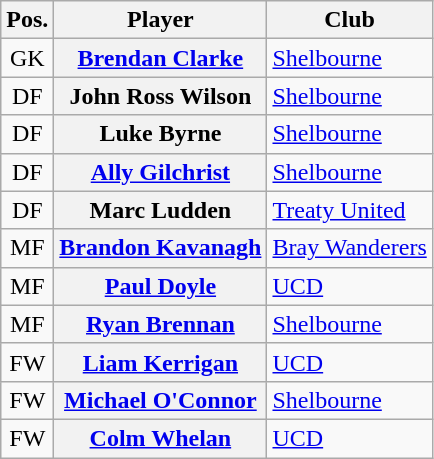<table class="wikitable plainrowheaders" style="text-align: left">
<tr>
<th scope=col>Pos.</th>
<th scope=col>Player</th>
<th scope=col>Club</th>
</tr>
<tr>
<td style=text-align:center>GK</td>
<th scope=row><a href='#'>Brendan Clarke</a> </th>
<td><a href='#'>Shelbourne</a></td>
</tr>
<tr>
<td style=text-align:center>DF</td>
<th scope=row>John Ross Wilson </th>
<td><a href='#'>Shelbourne</a></td>
</tr>
<tr>
<td style=text-align:center>DF</td>
<th scope=row>Luke Byrne </th>
<td><a href='#'>Shelbourne</a></td>
</tr>
<tr>
<td style=text-align:center>DF</td>
<th scope=row><a href='#'>Ally Gilchrist</a> </th>
<td><a href='#'>Shelbourne</a></td>
</tr>
<tr>
<td style=text-align:center>DF</td>
<th scope=row>Marc Ludden </th>
<td><a href='#'>Treaty United</a></td>
</tr>
<tr>
<td style=text-align:center>MF</td>
<th scope=row><a href='#'>Brandon Kavanagh</a> </th>
<td><a href='#'>Bray Wanderers</a></td>
</tr>
<tr>
<td style=text-align:center>MF</td>
<th scope=row><a href='#'>Paul Doyle</a> </th>
<td><a href='#'>UCD</a></td>
</tr>
<tr>
<td style=text-align:center>MF</td>
<th scope=row><a href='#'>Ryan Brennan</a> </th>
<td><a href='#'>Shelbourne</a></td>
</tr>
<tr>
<td style=text-align:center>FW</td>
<th scope=row><a href='#'>Liam Kerrigan</a> </th>
<td><a href='#'>UCD</a></td>
</tr>
<tr>
<td style=text-align:center>FW</td>
<th scope=row><a href='#'>Michael O'Connor</a> </th>
<td><a href='#'>Shelbourne</a></td>
</tr>
<tr>
<td style=text-align:center>FW</td>
<th scope=row><a href='#'>Colm Whelan</a> </th>
<td><a href='#'>UCD</a></td>
</tr>
</table>
